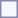<table style="border:1px solid #8888aa; background-color:#f7f8ff; padding:5px; font-size:95%; margin: 0px 12px 12px 0px;">
</table>
